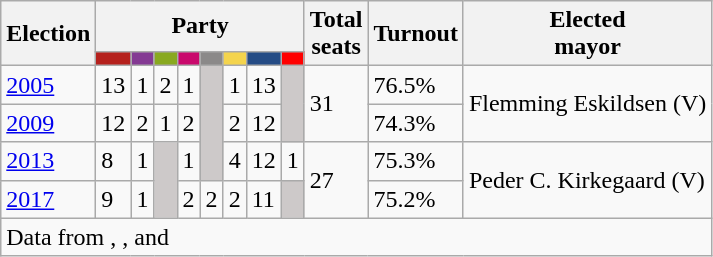<table class="wikitable">
<tr>
<th rowspan="2">Election</th>
<th colspan="8">Party</th>
<th rowspan="2">Total<br>seats</th>
<th rowspan="2">Turnout</th>
<th rowspan="2">Elected<br>mayor</th>
</tr>
<tr>
<td style="background:#B5211D;"><strong><a href='#'></a></strong></td>
<td style="background:#843A93;"><strong><a href='#'></a></strong></td>
<td style="background:#89A920;"><strong><a href='#'></a></strong></td>
<td style="background:#C9096C;"><strong><a href='#'></a></strong></td>
<td style="background:#8B8989;"><strong></strong></td>
<td style="background:#F4D44D;"><strong><a href='#'></a></strong></td>
<td style="background:#254C85;"><strong><a href='#'></a></strong></td>
<td style="background:#FF0000;"><strong><a href='#'></a></strong></td>
</tr>
<tr>
<td><a href='#'>2005</a></td>
<td>13</td>
<td>1</td>
<td>2</td>
<td>1</td>
<td style="background:#CDC9C9;" rowspan="3"></td>
<td>1</td>
<td>13</td>
<td style="background:#CDC9C9;" rowspan="2"></td>
<td rowspan="2">31</td>
<td>76.5%</td>
<td rowspan="2">Flemming Eskildsen (V)</td>
</tr>
<tr>
<td><a href='#'>2009</a></td>
<td>12</td>
<td>2</td>
<td>1</td>
<td>2</td>
<td>2</td>
<td>12</td>
<td>74.3%</td>
</tr>
<tr>
<td><a href='#'>2013</a></td>
<td>8</td>
<td>1</td>
<td style="background:#CDC9C9;" rowspan="2"></td>
<td>1</td>
<td>4</td>
<td>12</td>
<td>1</td>
<td rowspan="2">27</td>
<td>75.3%</td>
<td rowspan="2">Peder C. Kirkegaard (V)</td>
</tr>
<tr>
<td><a href='#'>2017</a></td>
<td>9</td>
<td>1</td>
<td>2</td>
<td>2</td>
<td>2</td>
<td>11</td>
<td style="background:#CDC9C9;"></td>
<td>75.2%</td>
</tr>
<tr>
<td colspan="14">Data from , ,  and </td>
</tr>
</table>
